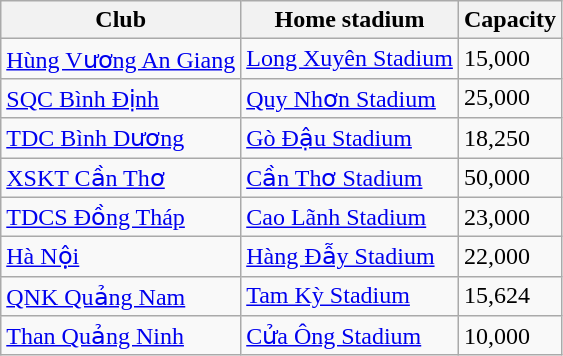<table class="wikitable sortable">
<tr>
<th>Club</th>
<th>Home stadium</th>
<th>Capacity</th>
</tr>
<tr>
<td><a href='#'>Hùng Vương An Giang</a></td>
<td><a href='#'>Long Xuyên Stadium</a></td>
<td>15,000</td>
</tr>
<tr>
<td><a href='#'>SQC Bình Định</a></td>
<td><a href='#'>Quy Nhơn Stadium</a></td>
<td>25,000</td>
</tr>
<tr>
<td><a href='#'>TDC Bình Dương</a></td>
<td><a href='#'>Gò Đậu Stadium</a></td>
<td>18,250</td>
</tr>
<tr>
<td><a href='#'>XSKT Cần Thơ</a></td>
<td><a href='#'>Cần Thơ Stadium</a></td>
<td>50,000</td>
</tr>
<tr>
<td><a href='#'>TDCS Đồng Tháp</a></td>
<td><a href='#'>Cao Lãnh Stadium</a></td>
<td>23,000</td>
</tr>
<tr>
<td><a href='#'>Hà Nội</a></td>
<td><a href='#'>Hàng Đẫy Stadium</a></td>
<td>22,000</td>
</tr>
<tr>
<td><a href='#'>QNK Quảng Nam</a></td>
<td><a href='#'>Tam Kỳ Stadium</a></td>
<td>15,624</td>
</tr>
<tr>
<td><a href='#'>Than Quảng Ninh</a></td>
<td><a href='#'>Cửa Ông Stadium</a></td>
<td>10,000</td>
</tr>
</table>
